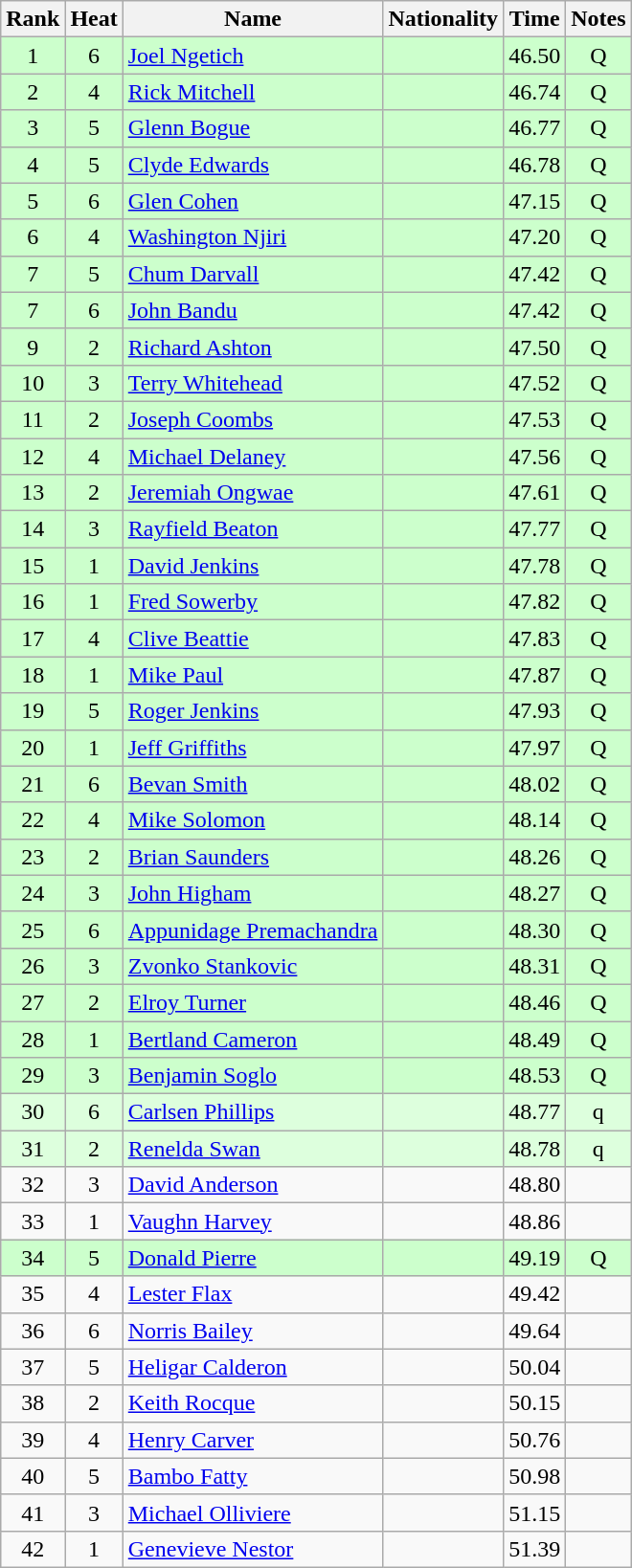<table class="wikitable sortable" style="text-align:center">
<tr>
<th>Rank</th>
<th>Heat</th>
<th>Name</th>
<th>Nationality</th>
<th>Time</th>
<th>Notes</th>
</tr>
<tr bgcolor=ccffcc>
<td>1</td>
<td>6</td>
<td align=left><a href='#'>Joel Ngetich</a></td>
<td align=left></td>
<td>46.50</td>
<td>Q</td>
</tr>
<tr bgcolor=ccffcc>
<td>2</td>
<td>4</td>
<td align=left><a href='#'>Rick Mitchell</a></td>
<td align=left></td>
<td>46.74</td>
<td>Q</td>
</tr>
<tr bgcolor=ccffcc>
<td>3</td>
<td>5</td>
<td align=left><a href='#'>Glenn Bogue</a></td>
<td align=left></td>
<td>46.77</td>
<td>Q</td>
</tr>
<tr bgcolor=ccffcc>
<td>4</td>
<td>5</td>
<td align=left><a href='#'>Clyde Edwards</a></td>
<td align=left></td>
<td>46.78</td>
<td>Q</td>
</tr>
<tr bgcolor=ccffcc>
<td>5</td>
<td>6</td>
<td align=left><a href='#'>Glen Cohen</a></td>
<td align=left></td>
<td>47.15</td>
<td>Q</td>
</tr>
<tr bgcolor=ccffcc>
<td>6</td>
<td>4</td>
<td align=left><a href='#'>Washington Njiri</a></td>
<td align=left></td>
<td>47.20</td>
<td>Q</td>
</tr>
<tr bgcolor=ccffcc>
<td>7</td>
<td>5</td>
<td align=left><a href='#'>Chum Darvall</a></td>
<td align=left></td>
<td>47.42</td>
<td>Q</td>
</tr>
<tr bgcolor=ccffcc>
<td>7</td>
<td>6</td>
<td align=left><a href='#'>John Bandu</a></td>
<td align=left></td>
<td>47.42</td>
<td>Q</td>
</tr>
<tr bgcolor=ccffcc>
<td>9</td>
<td>2</td>
<td align=left><a href='#'>Richard Ashton</a></td>
<td align=left></td>
<td>47.50</td>
<td>Q</td>
</tr>
<tr bgcolor=ccffcc>
<td>10</td>
<td>3</td>
<td align=left><a href='#'>Terry Whitehead</a></td>
<td align=left></td>
<td>47.52</td>
<td>Q</td>
</tr>
<tr bgcolor=ccffcc>
<td>11</td>
<td>2</td>
<td align=left><a href='#'>Joseph Coombs</a></td>
<td align=left></td>
<td>47.53</td>
<td>Q</td>
</tr>
<tr bgcolor=ccffcc>
<td>12</td>
<td>4</td>
<td align=left><a href='#'>Michael Delaney</a></td>
<td align=left></td>
<td>47.56</td>
<td>Q</td>
</tr>
<tr bgcolor=ccffcc>
<td>13</td>
<td>2</td>
<td align=left><a href='#'>Jeremiah Ongwae</a></td>
<td align=left></td>
<td>47.61</td>
<td>Q</td>
</tr>
<tr bgcolor=ccffcc>
<td>14</td>
<td>3</td>
<td align=left><a href='#'>Rayfield Beaton</a></td>
<td align=left></td>
<td>47.77</td>
<td>Q</td>
</tr>
<tr bgcolor=ccffcc>
<td>15</td>
<td>1</td>
<td align=left><a href='#'>David Jenkins</a></td>
<td align=left></td>
<td>47.78</td>
<td>Q</td>
</tr>
<tr bgcolor=ccffcc>
<td>16</td>
<td>1</td>
<td align=left><a href='#'>Fred Sowerby</a></td>
<td align=left></td>
<td>47.82</td>
<td>Q</td>
</tr>
<tr bgcolor=ccffcc>
<td>17</td>
<td>4</td>
<td align=left><a href='#'>Clive Beattie</a></td>
<td align=left></td>
<td>47.83</td>
<td>Q</td>
</tr>
<tr bgcolor=ccffcc>
<td>18</td>
<td>1</td>
<td align=left><a href='#'>Mike Paul</a></td>
<td align=left></td>
<td>47.87</td>
<td>Q</td>
</tr>
<tr bgcolor=ccffcc>
<td>19</td>
<td>5</td>
<td align=left><a href='#'>Roger Jenkins</a></td>
<td align=left></td>
<td>47.93</td>
<td>Q</td>
</tr>
<tr bgcolor=ccffcc>
<td>20</td>
<td>1</td>
<td align=left><a href='#'>Jeff Griffiths</a></td>
<td align=left></td>
<td>47.97</td>
<td>Q</td>
</tr>
<tr bgcolor=ccffcc>
<td>21</td>
<td>6</td>
<td align=left><a href='#'>Bevan Smith</a></td>
<td align=left></td>
<td>48.02</td>
<td>Q</td>
</tr>
<tr bgcolor=ccffcc>
<td>22</td>
<td>4</td>
<td align=left><a href='#'>Mike Solomon</a></td>
<td align=left></td>
<td>48.14</td>
<td>Q</td>
</tr>
<tr bgcolor=ccffcc>
<td>23</td>
<td>2</td>
<td align=left><a href='#'>Brian Saunders</a></td>
<td align=left></td>
<td>48.26</td>
<td>Q</td>
</tr>
<tr bgcolor=ccffcc>
<td>24</td>
<td>3</td>
<td align=left><a href='#'>John Higham</a></td>
<td align=left></td>
<td>48.27</td>
<td>Q</td>
</tr>
<tr bgcolor=ccffcc>
<td>25</td>
<td>6</td>
<td align=left><a href='#'>Appunidage Premachandra</a></td>
<td align=left></td>
<td>48.30</td>
<td>Q</td>
</tr>
<tr bgcolor=ccffcc>
<td>26</td>
<td>3</td>
<td align=left><a href='#'>Zvonko Stankovic</a></td>
<td align=left></td>
<td>48.31</td>
<td>Q</td>
</tr>
<tr bgcolor=ccffcc>
<td>27</td>
<td>2</td>
<td align=left><a href='#'>Elroy Turner</a></td>
<td align=left></td>
<td>48.46</td>
<td>Q</td>
</tr>
<tr bgcolor=ccffcc>
<td>28</td>
<td>1</td>
<td align=left><a href='#'>Bertland Cameron</a></td>
<td align=left></td>
<td>48.49</td>
<td>Q</td>
</tr>
<tr bgcolor=ccffcc>
<td>29</td>
<td>3</td>
<td align=left><a href='#'>Benjamin Soglo</a></td>
<td align=left></td>
<td>48.53</td>
<td>Q</td>
</tr>
<tr bgcolor=ddffdd>
<td>30</td>
<td>6</td>
<td align=left><a href='#'>Carlsen Phillips</a></td>
<td align=left></td>
<td>48.77</td>
<td>q</td>
</tr>
<tr bgcolor=ddffdd>
<td>31</td>
<td>2</td>
<td align=left><a href='#'>Renelda Swan</a></td>
<td align=left></td>
<td>48.78</td>
<td>q</td>
</tr>
<tr>
<td>32</td>
<td>3</td>
<td align=left><a href='#'>David Anderson</a></td>
<td align=left></td>
<td>48.80</td>
<td></td>
</tr>
<tr>
<td>33</td>
<td>1</td>
<td align=left><a href='#'>Vaughn Harvey</a></td>
<td align=left></td>
<td>48.86</td>
<td></td>
</tr>
<tr bgcolor=ccffcc>
<td>34</td>
<td>5</td>
<td align=left><a href='#'>Donald Pierre</a></td>
<td align=left></td>
<td>49.19</td>
<td>Q</td>
</tr>
<tr>
<td>35</td>
<td>4</td>
<td align=left><a href='#'>Lester Flax</a></td>
<td align=left></td>
<td>49.42</td>
<td></td>
</tr>
<tr>
<td>36</td>
<td>6</td>
<td align=left><a href='#'>Norris Bailey</a></td>
<td align=left></td>
<td>49.64</td>
<td></td>
</tr>
<tr>
<td>37</td>
<td>5</td>
<td align=left><a href='#'>Heligar Calderon</a></td>
<td align=left></td>
<td>50.04</td>
<td></td>
</tr>
<tr>
<td>38</td>
<td>2</td>
<td align=left><a href='#'>Keith Rocque</a></td>
<td align=left></td>
<td>50.15</td>
<td></td>
</tr>
<tr>
<td>39</td>
<td>4</td>
<td align=left><a href='#'>Henry Carver</a></td>
<td align=left></td>
<td>50.76</td>
<td></td>
</tr>
<tr>
<td>40</td>
<td>5</td>
<td align=left><a href='#'>Bambo Fatty</a></td>
<td align=left></td>
<td>50.98</td>
<td></td>
</tr>
<tr>
<td>41</td>
<td>3</td>
<td align=left><a href='#'>Michael Olliviere</a></td>
<td align=left></td>
<td>51.15</td>
<td></td>
</tr>
<tr>
<td>42</td>
<td>1</td>
<td align=left><a href='#'>Genevieve Nestor</a></td>
<td align=left></td>
<td>51.39</td>
<td></td>
</tr>
</table>
